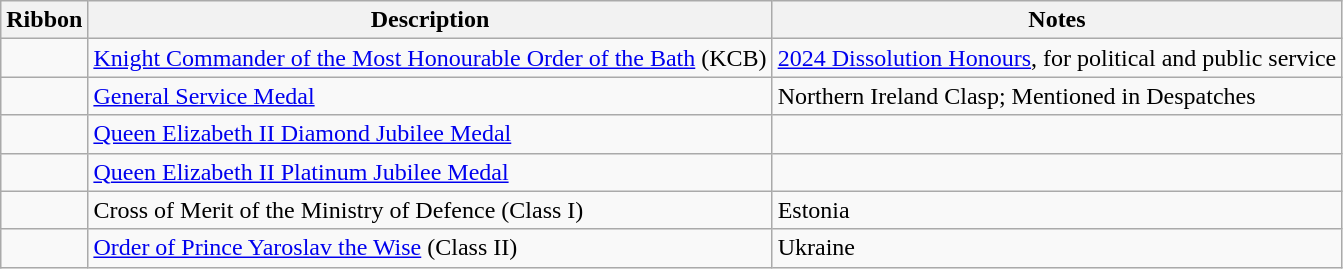<table class="wikitable">
<tr>
<th>Ribbon</th>
<th>Description</th>
<th>Notes</th>
</tr>
<tr>
<td></td>
<td><a href='#'>Knight Commander of the Most Honourable Order of the Bath</a> (KCB)</td>
<td><a href='#'>2024 Dissolution Honours</a>, for political and public service</td>
</tr>
<tr>
<td></td>
<td><a href='#'>General Service Medal</a></td>
<td>Northern Ireland Clasp;  Mentioned in Despatches</td>
</tr>
<tr>
<td></td>
<td><a href='#'>Queen Elizabeth II Diamond Jubilee Medal</a></td>
<td></td>
</tr>
<tr>
<td></td>
<td><a href='#'>Queen Elizabeth II Platinum Jubilee Medal</a></td>
<td></td>
</tr>
<tr>
<td></td>
<td>Cross of Merit of the Ministry of Defence (Class I)</td>
<td>Estonia</td>
</tr>
<tr>
<td></td>
<td><a href='#'>Order of Prince Yaroslav the Wise</a> (Class II)</td>
<td>Ukraine</td>
</tr>
</table>
